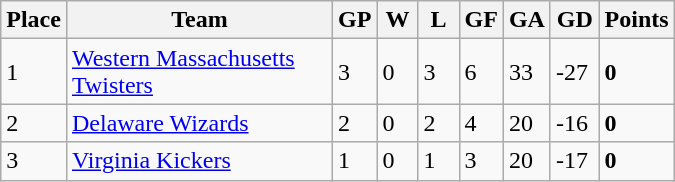<table class="wikitable">
<tr>
<th>Place</th>
<th style="width:170px;">Team</th>
<th width="20">GP</th>
<th width="20">W</th>
<th width="20">L</th>
<th width="20">GF</th>
<th width="20">GA</th>
<th width="25">GD</th>
<th>Points</th>
</tr>
<tr>
<td>1</td>
<td><a href='#'>Western Massachusetts Twisters</a></td>
<td>3</td>
<td>0</td>
<td>3</td>
<td>6</td>
<td>33</td>
<td>-27</td>
<td><strong>0</strong></td>
</tr>
<tr>
<td>2</td>
<td><a href='#'>Delaware Wizards</a></td>
<td>2</td>
<td>0</td>
<td>2</td>
<td>4</td>
<td>20</td>
<td>-16</td>
<td><strong>0</strong></td>
</tr>
<tr>
<td>3</td>
<td><a href='#'>Virginia Kickers</a></td>
<td>1</td>
<td>0</td>
<td>1</td>
<td>3</td>
<td>20</td>
<td>-17</td>
<td><strong>0</strong></td>
</tr>
</table>
